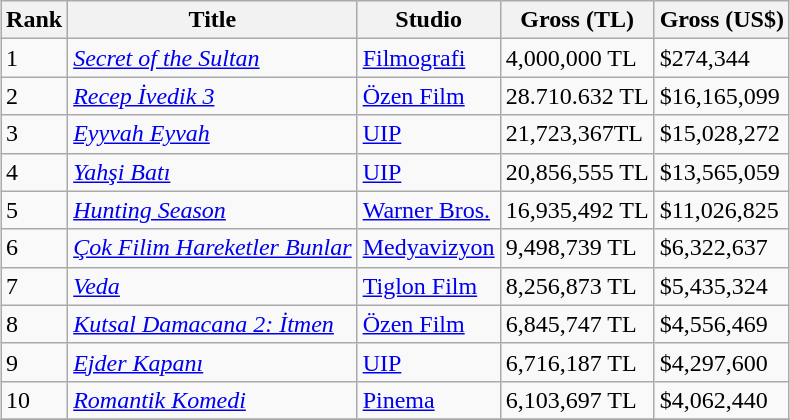<table class="wikitable sortable" align="center" style="margin:auto;">
<tr>
<th>Rank</th>
<th>Title</th>
<th>Studio</th>
<th>Gross (TL)</th>
<th>Gross (US$)</th>
</tr>
<tr>
<td>1</td>
<td><em><a href='#'>Secret of the Sultan</a></em></td>
<td><a href='#'>Filmografi</a></td>
<td>4,000,000 TL</td>
<td>$274,344</td>
</tr>
<tr>
<td>2</td>
<td><em><a href='#'>Recep İvedik 3</a></em></td>
<td><a href='#'>Özen Film</a></td>
<td>28.710.632 TL</td>
<td>$16,165,099</td>
</tr>
<tr>
<td>3</td>
<td><em><a href='#'>Eyyvah Eyvah</a></em></td>
<td><a href='#'>UIP</a></td>
<td>21,723,367TL</td>
<td>$15,028,272</td>
</tr>
<tr>
<td>4</td>
<td><em><a href='#'>Yahşi Batı</a></em></td>
<td><a href='#'>UIP</a></td>
<td>20,856,555 TL</td>
<td>$13,565,059</td>
</tr>
<tr>
<td>5</td>
<td><em><a href='#'>Hunting Season</a></em></td>
<td><a href='#'>Warner Bros.</a></td>
<td>16,935,492 TL</td>
<td>$11,026,825</td>
</tr>
<tr>
<td>6</td>
<td><em><a href='#'>Çok Filim Hareketler Bunlar</a></em></td>
<td><a href='#'>Medyavizyon</a></td>
<td>9,498,739 TL</td>
<td>$6,322,637</td>
</tr>
<tr>
<td>7</td>
<td><em><a href='#'>Veda</a></em></td>
<td><a href='#'>Tiglon Film</a></td>
<td>8,256,873 TL</td>
<td>$5,435,324</td>
</tr>
<tr>
<td>8</td>
<td><em><a href='#'>Kutsal Damacana 2: İtmen</a></em></td>
<td><a href='#'>Özen Film</a></td>
<td>6,845,747 TL</td>
<td>$4,556,469</td>
</tr>
<tr>
<td>9</td>
<td><em><a href='#'>Ejder Kapanı</a></em></td>
<td><a href='#'>UIP</a></td>
<td>6,716,187 TL</td>
<td>$4,297,600</td>
</tr>
<tr>
<td>10</td>
<td><em><a href='#'>Romantik Komedi</a></em></td>
<td><a href='#'>Pinema</a></td>
<td>6,103,697 TL</td>
<td>$4,062,440</td>
</tr>
<tr>
</tr>
</table>
